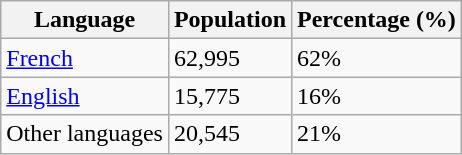<table class="wikitable">
<tr>
<th>Language</th>
<th>Population</th>
<th>Percentage (%)</th>
</tr>
<tr>
<td><a href='#'>French</a></td>
<td>62,995</td>
<td>62%</td>
</tr>
<tr>
<td><a href='#'>English</a></td>
<td>15,775</td>
<td>16%</td>
</tr>
<tr>
<td>Other languages</td>
<td>20,545</td>
<td>21%</td>
</tr>
</table>
